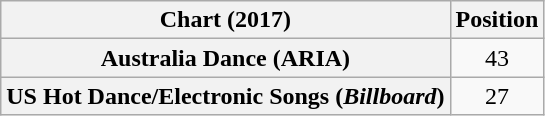<table class="wikitable plainrowheaders" style="text-align:center;">
<tr>
<th scope="col">Chart (2017)</th>
<th scope="col">Position</th>
</tr>
<tr>
<th scope="row">Australia Dance (ARIA)</th>
<td>43</td>
</tr>
<tr>
<th scope="row">US Hot Dance/Electronic Songs (<em>Billboard</em>)</th>
<td>27</td>
</tr>
</table>
